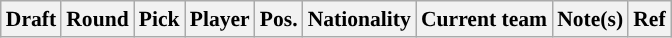<table class="wikitable sortable" style="text-align:left; font-size:90%;">
<tr>
<th>Draft</th>
<th>Round</th>
<th>Pick</th>
<th>Player</th>
<th>Pos.</th>
<th>Nationality</th>
<th>Current team</th>
<th>Note(s)</th>
<th class="unsortable">Ref</th>
</tr>
</table>
